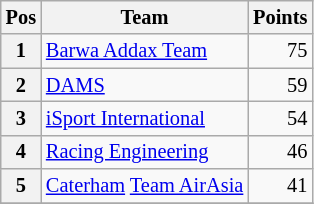<table class="wikitable" style="font-size: 85%;">
<tr>
<th>Pos</th>
<th>Team</th>
<th>Points</th>
</tr>
<tr>
<th>1</th>
<td> <a href='#'>Barwa Addax Team</a></td>
<td align=right>75</td>
</tr>
<tr>
<th>2</th>
<td> <a href='#'>DAMS</a></td>
<td align=right>59</td>
</tr>
<tr>
<th>3</th>
<td> <a href='#'>iSport International</a></td>
<td align=right>54</td>
</tr>
<tr>
<th>4</th>
<td> <a href='#'>Racing Engineering</a></td>
<td align=right>46</td>
</tr>
<tr>
<th>5</th>
<td> <a href='#'>Caterham</a> <a href='#'>Team AirAsia</a></td>
<td align=right>41</td>
</tr>
<tr>
</tr>
</table>
